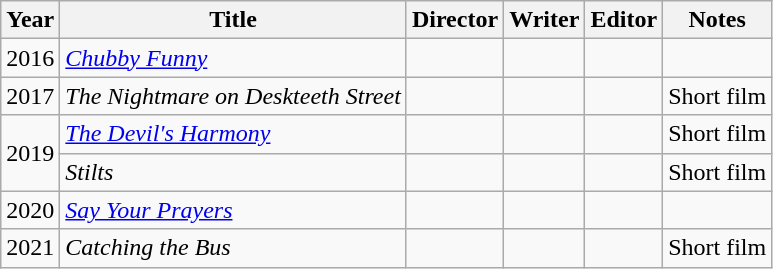<table class="wikitable">
<tr>
<th>Year</th>
<th>Title</th>
<th>Director</th>
<th>Writer</th>
<th>Editor</th>
<th>Notes</th>
</tr>
<tr>
<td>2016</td>
<td><em><a href='#'>Chubby Funny</a></em></td>
<td></td>
<td></td>
<td></td>
<td></td>
</tr>
<tr>
<td>2017</td>
<td><em>The Nightmare on Deskteeth Street</em></td>
<td></td>
<td></td>
<td></td>
<td>Short film</td>
</tr>
<tr>
<td rowspan="2">2019</td>
<td><em><a href='#'>The Devil's Harmony</a></em></td>
<td></td>
<td></td>
<td></td>
<td>Short film</td>
</tr>
<tr>
<td><em>Stilts</em></td>
<td></td>
<td></td>
<td></td>
<td>Short film</td>
</tr>
<tr>
<td>2020</td>
<td><em><a href='#'>Say Your Prayers</a></em></td>
<td></td>
<td></td>
<td></td>
<td></td>
</tr>
<tr>
<td>2021</td>
<td><em>Catching the Bus</em></td>
<td></td>
<td></td>
<td></td>
<td>Short film</td>
</tr>
</table>
